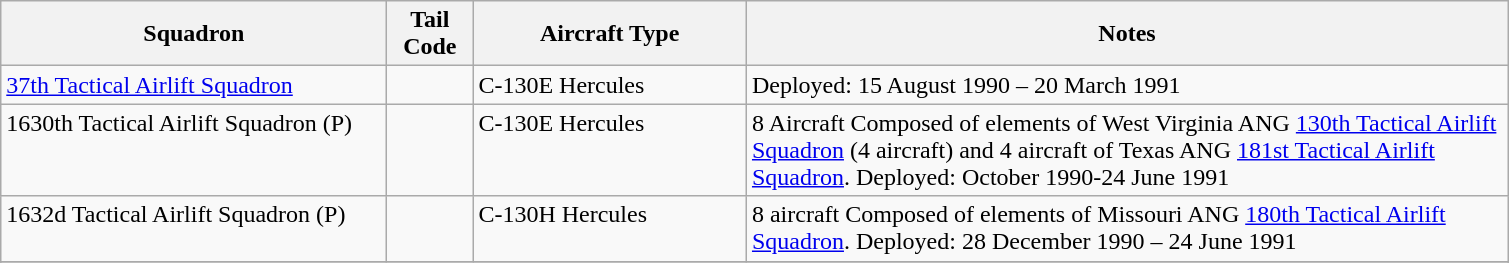<table class="wikitable">
<tr>
<th scope="col" width="250">Squadron</th>
<th scope="col" width="50">Tail Code</th>
<th scope="col" width="175">Aircraft Type</th>
<th scope="col" width="500">Notes</th>
</tr>
<tr valign="top">
<td><a href='#'>37th Tactical Airlift Squadron</a></td>
<td></td>
<td>C-130E Hercules</td>
<td>Deployed: 15 August 1990 – 20 March 1991</td>
</tr>
<tr valign="top">
<td>1630th Tactical Airlift Squadron (P)</td>
<td></td>
<td>C-130E Hercules</td>
<td>8 Aircraft Composed of elements of West Virginia ANG <a href='#'>130th Tactical Airlift Squadron</a> (4 aircraft) and 4 aircraft of Texas ANG <a href='#'>181st Tactical Airlift Squadron</a>. Deployed: October 1990-24 June 1991</td>
</tr>
<tr valign="top">
<td>1632d Tactical Airlift Squadron (P)</td>
<td></td>
<td>C-130H Hercules</td>
<td>8 aircraft Composed of elements of Missouri ANG <a href='#'>180th Tactical Airlift Squadron</a>. Deployed: 28 December 1990 – 24 June 1991</td>
</tr>
<tr>
</tr>
<tr>
</tr>
</table>
